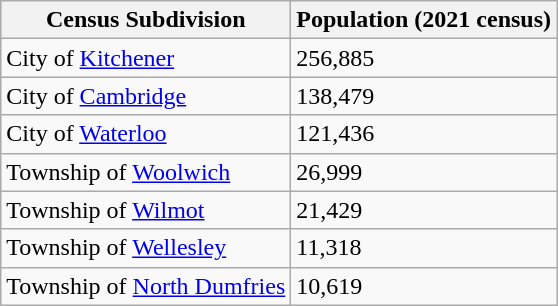<table class="wikitable sortable">
<tr>
<th>Census Subdivision</th>
<th>Population (2021 census)</th>
</tr>
<tr>
<td>City of <a href='#'>Kitchener</a></td>
<td>256,885</td>
</tr>
<tr>
<td>City of <a href='#'>Cambridge</a></td>
<td>138,479</td>
</tr>
<tr>
<td>City of <a href='#'>Waterloo</a></td>
<td>121,436</td>
</tr>
<tr>
<td>Township of <a href='#'>Woolwich</a></td>
<td>26,999</td>
</tr>
<tr>
<td>Township of <a href='#'>Wilmot</a></td>
<td>21,429</td>
</tr>
<tr>
<td>Township of <a href='#'>Wellesley</a></td>
<td>11,318</td>
</tr>
<tr>
<td>Township of <a href='#'>North Dumfries</a></td>
<td>10,619</td>
</tr>
</table>
